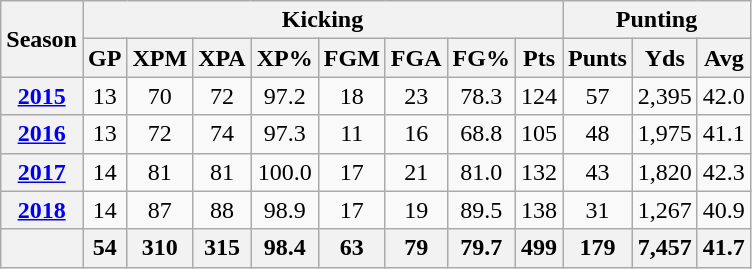<table class="wikitable" style="text-align: center;">
<tr>
<th rowspan="2">Season</th>
<th colspan="8">Kicking</th>
<th colspan="3">Punting</th>
</tr>
<tr>
<th>GP</th>
<th>XPM</th>
<th>XPA</th>
<th>XP%</th>
<th>FGM</th>
<th>FGA</th>
<th>FG%</th>
<th>Pts</th>
<th>Punts</th>
<th>Yds</th>
<th>Avg</th>
</tr>
<tr>
<th><a href='#'>2015</a></th>
<td>13</td>
<td>70</td>
<td>72</td>
<td>97.2</td>
<td>18</td>
<td>23</td>
<td>78.3</td>
<td>124</td>
<td>57</td>
<td>2,395</td>
<td>42.0</td>
</tr>
<tr>
<th><a href='#'>2016</a></th>
<td>13</td>
<td>72</td>
<td>74</td>
<td>97.3</td>
<td>11</td>
<td>16</td>
<td>68.8</td>
<td>105</td>
<td>48</td>
<td>1,975</td>
<td>41.1</td>
</tr>
<tr>
<th><a href='#'>2017</a></th>
<td>14</td>
<td>81</td>
<td>81</td>
<td>100.0</td>
<td>17</td>
<td>21</td>
<td>81.0</td>
<td>132</td>
<td>43</td>
<td>1,820</td>
<td>42.3</td>
</tr>
<tr>
<th><a href='#'>2018</a></th>
<td>14</td>
<td>87</td>
<td>88</td>
<td>98.9</td>
<td>17</td>
<td>19</td>
<td>89.5</td>
<td>138</td>
<td>31</td>
<td>1,267</td>
<td>40.9</td>
</tr>
<tr>
<th></th>
<th>54</th>
<th>310</th>
<th>315</th>
<th>98.4</th>
<th>63</th>
<th>79</th>
<th>79.7</th>
<th>499</th>
<th>179</th>
<th>7,457</th>
<th>41.7</th>
</tr>
</table>
